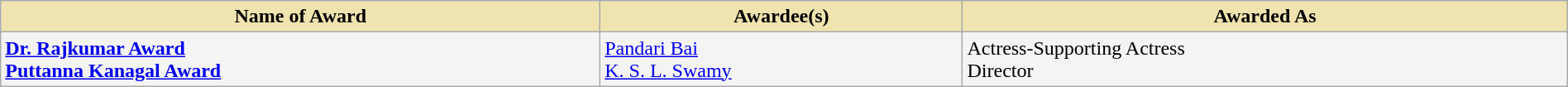<table class="wikitable" style="width:100%;">
<tr>
<th style="background-color:#EFE4B0;">Name of Award</th>
<th style="background-color:#EFE4B0;">Awardee(s)</th>
<th style="background-color:#EFE4B0;">Awarded As</th>
</tr>
<tr style="background-color:#F4F4F4">
<td><strong><a href='#'>Dr. Rajkumar Award</a></strong><br><strong><a href='#'>Puttanna Kanagal Award</a></strong></td>
<td><a href='#'>Pandari Bai</a><br><a href='#'>K. S. L. Swamy</a></td>
<td>Actress-Supporting Actress<br>Director</td>
</tr>
</table>
